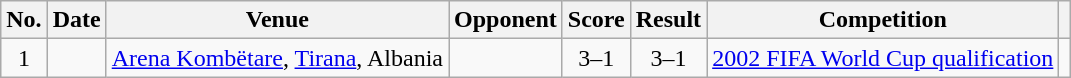<table class="wikitable sortable">
<tr>
<th scope="col">No.</th>
<th scope="col">Date</th>
<th scope="col">Venue</th>
<th scope="col">Opponent</th>
<th scope="col">Score</th>
<th scope="col">Result</th>
<th scope="col">Competition</th>
<th scope="col" class="unsortable"></th>
</tr>
<tr>
<td style="text-align:center">1</td>
<td></td>
<td><a href='#'>Arena Kombëtare</a>, <a href='#'>Tirana</a>, Albania</td>
<td></td>
<td style="text-align:center">3–1</td>
<td style="text-align:center">3–1</td>
<td><a href='#'>2002 FIFA World Cup qualification</a></td>
<td></td>
</tr>
</table>
